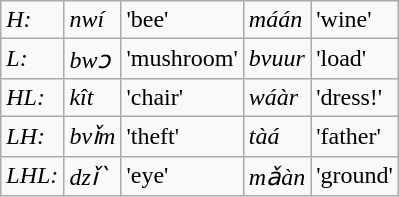<table class="wikitable">
<tr>
<td><em>H:</em></td>
<td><em>nwí</em></td>
<td>'bee'</td>
<td><em>máán</em></td>
<td>'wine'</td>
</tr>
<tr>
<td><em>L:</em></td>
<td><em>bwɔ</em></td>
<td>'mushroom'</td>
<td><em>bvuur</em></td>
<td>'load'</td>
</tr>
<tr>
<td><em>HL:</em></td>
<td><em>kît</em></td>
<td>'chair'</td>
<td><em>wáàr</em></td>
<td>'dress!'</td>
</tr>
<tr>
<td><em>LH:</em></td>
<td><em>bvǐm</em></td>
<td>'theft'</td>
<td><em>tàá</em></td>
<td>'father'</td>
</tr>
<tr>
<td><em>LHL:</em></td>
<td><em>dzǐˋ</em></td>
<td>'eye'</td>
<td><em>mǎàn</em></td>
<td>'ground'</td>
</tr>
</table>
